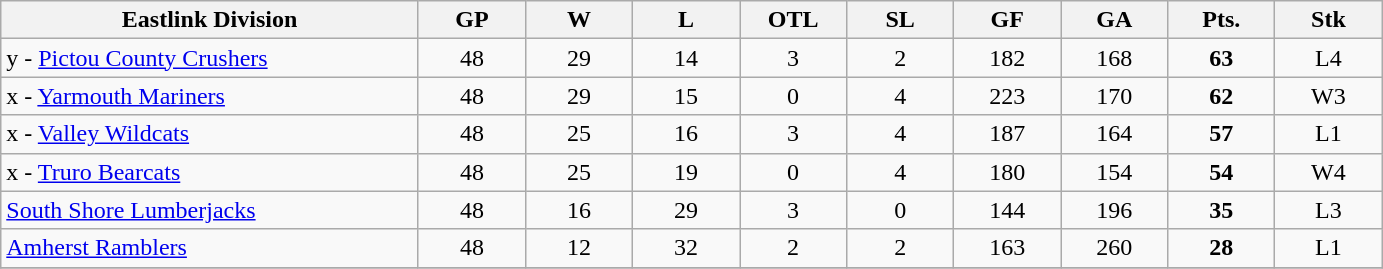<table class="wikitable sortable">
<tr>
<td class="unsortable" align=center bgcolor=#F2F2F2 style="width: 16.94em"><strong>Eastlink Division</strong></td>
<th style="width: 4em">GP</th>
<th style="width: 4em">W</th>
<th style="width: 4em">L</th>
<th style="width: 4em">OTL</th>
<th style="width: 4em">SL</th>
<th style="width: 4em">GF</th>
<th style="width: 4em">GA</th>
<th style="width: 4em">Pts.</th>
<th style="width: 4em">Stk</th>
</tr>
<tr align=center>
<td align=left>y - <a href='#'>Pictou County Crushers</a></td>
<td> 48</td>
<td> 29</td>
<td> 14</td>
<td> 3</td>
<td> 2</td>
<td> 182</td>
<td> 168</td>
<td> <strong>63</strong></td>
<td> L4</td>
</tr>
<tr align=center>
<td align=left>x - <a href='#'>Yarmouth Mariners</a></td>
<td> 48</td>
<td> 29</td>
<td> 15</td>
<td> 0</td>
<td> 4</td>
<td> 223</td>
<td> 170</td>
<td> <strong>62</strong></td>
<td> W3</td>
</tr>
<tr align=center>
<td align=left>x - <a href='#'>Valley Wildcats</a></td>
<td> 48</td>
<td> 25</td>
<td> 16</td>
<td> 3</td>
<td> 4</td>
<td> 187</td>
<td> 164</td>
<td> <strong>57</strong></td>
<td> L1</td>
</tr>
<tr align=center>
<td align=left>x - <a href='#'>Truro Bearcats</a></td>
<td>48</td>
<td> 25</td>
<td> 19</td>
<td> 0</td>
<td> 4</td>
<td> 180</td>
<td> 154</td>
<td> <strong>54</strong></td>
<td> W4</td>
</tr>
<tr align=center>
<td align=left><a href='#'>South Shore Lumberjacks</a></td>
<td> 48</td>
<td> 16</td>
<td> 29</td>
<td> 3</td>
<td> 0</td>
<td> 144</td>
<td> 196</td>
<td> <strong>35</strong></td>
<td> L3</td>
</tr>
<tr align=center>
<td align=left><a href='#'>Amherst Ramblers</a></td>
<td> 48</td>
<td> 12</td>
<td> 32</td>
<td> 2</td>
<td> 2</td>
<td> 163</td>
<td> 260</td>
<td> <strong>28</strong></td>
<td> L1</td>
</tr>
<tr>
</tr>
</table>
